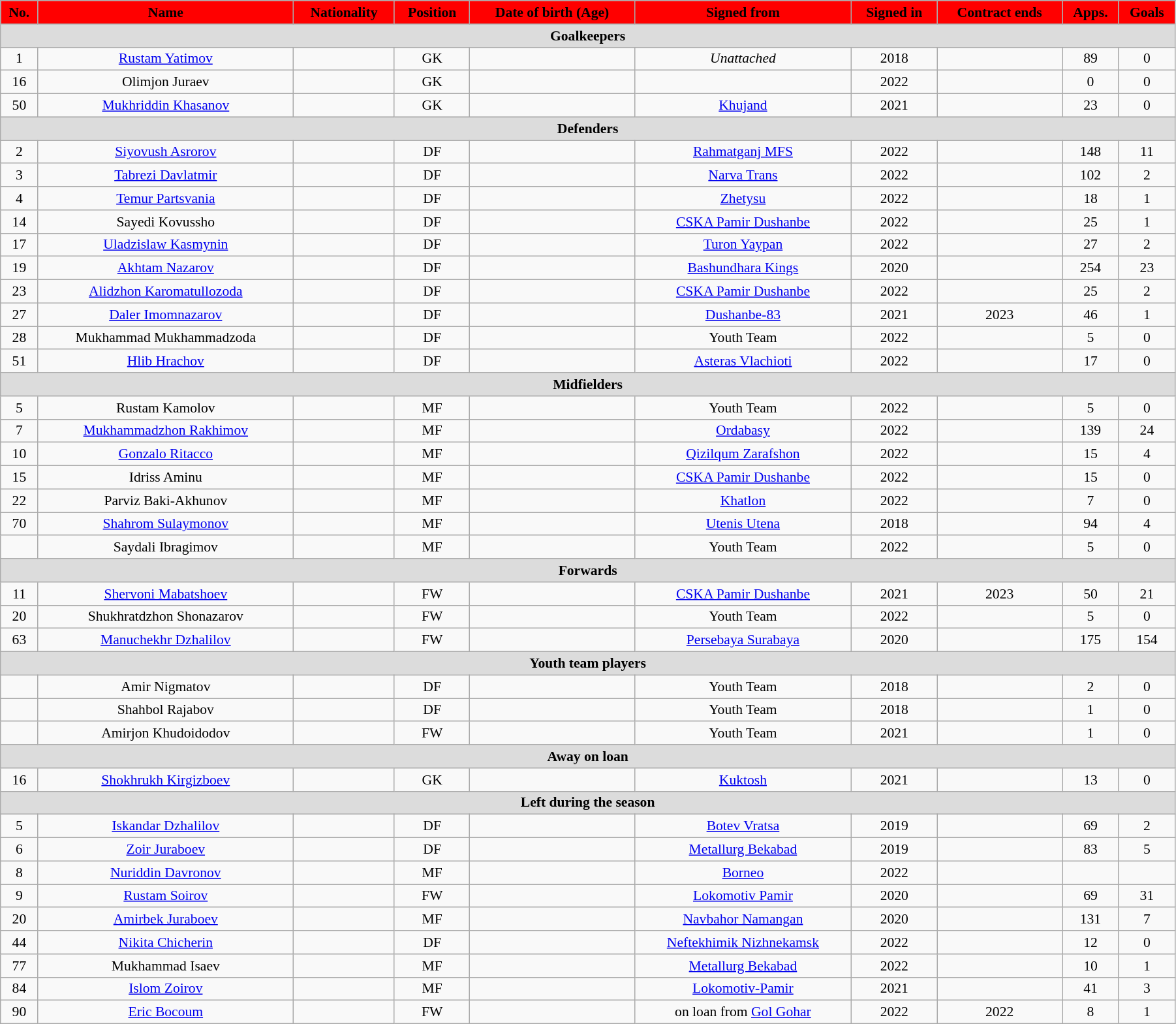<table class="wikitable"  style="text-align:center; font-size:90%; width:95%;">
<tr>
<th style="background:#FF0000; color:#000000; text-align:center;">No.</th>
<th style="background:#FF0000; color:#000000; text-align:center;">Name</th>
<th style="background:#FF0000; color:#000000; text-align:center;">Nationality</th>
<th style="background:#FF0000; color:#000000; text-align:center;">Position</th>
<th style="background:#FF0000; color:#000000; text-align:center;">Date of birth (Age)</th>
<th style="background:#FF0000; color:#000000; text-align:center;">Signed from</th>
<th style="background:#FF0000; color:#000000; text-align:center;">Signed in</th>
<th style="background:#FF0000; color:#000000; text-align:center;">Contract ends</th>
<th style="background:#FF0000; color:#000000; text-align:center;">Apps.</th>
<th style="background:#FF0000; color:#000000; text-align:center;">Goals</th>
</tr>
<tr>
<th colspan="11"  style="background:#dcdcdc; text-align:center;">Goalkeepers</th>
</tr>
<tr>
<td>1</td>
<td><a href='#'>Rustam Yatimov</a></td>
<td></td>
<td>GK</td>
<td></td>
<td><em>Unattached</em></td>
<td>2018</td>
<td></td>
<td>89</td>
<td>0</td>
</tr>
<tr>
<td>16</td>
<td>Olimjon Juraev</td>
<td></td>
<td>GK</td>
<td></td>
<td></td>
<td>2022</td>
<td></td>
<td>0</td>
<td>0</td>
</tr>
<tr>
<td>50</td>
<td><a href='#'>Mukhriddin Khasanov</a></td>
<td></td>
<td>GK</td>
<td></td>
<td><a href='#'>Khujand</a></td>
<td>2021</td>
<td></td>
<td>23</td>
<td>0</td>
</tr>
<tr>
<th colspan="11"  style="background:#dcdcdc; text-align:center;">Defenders</th>
</tr>
<tr>
<td>2</td>
<td><a href='#'>Siyovush Asrorov</a></td>
<td></td>
<td>DF</td>
<td></td>
<td><a href='#'>Rahmatganj MFS</a></td>
<td>2022</td>
<td></td>
<td>148</td>
<td>11</td>
</tr>
<tr>
<td>3</td>
<td><a href='#'>Tabrezi Davlatmir</a></td>
<td></td>
<td>DF</td>
<td></td>
<td><a href='#'>Narva Trans</a></td>
<td>2022</td>
<td></td>
<td>102</td>
<td>2</td>
</tr>
<tr>
<td>4</td>
<td><a href='#'>Temur Partsvania</a></td>
<td></td>
<td>DF</td>
<td></td>
<td><a href='#'>Zhetysu</a></td>
<td>2022</td>
<td></td>
<td>18</td>
<td>1</td>
</tr>
<tr>
<td>14</td>
<td>Sayedi Kovussho</td>
<td></td>
<td>DF</td>
<td></td>
<td><a href='#'>CSKA Pamir Dushanbe</a></td>
<td>2022</td>
<td></td>
<td>25</td>
<td>1</td>
</tr>
<tr>
<td>17</td>
<td><a href='#'>Uladzislaw Kasmynin</a></td>
<td></td>
<td>DF</td>
<td></td>
<td><a href='#'>Turon Yaypan</a></td>
<td>2022</td>
<td></td>
<td>27</td>
<td>2</td>
</tr>
<tr>
<td>19</td>
<td><a href='#'>Akhtam Nazarov</a></td>
<td></td>
<td>DF</td>
<td></td>
<td><a href='#'>Bashundhara Kings</a></td>
<td>2020</td>
<td></td>
<td>254</td>
<td>23</td>
</tr>
<tr>
<td>23</td>
<td><a href='#'>Alidzhon Karomatullozoda</a></td>
<td></td>
<td>DF</td>
<td></td>
<td><a href='#'>CSKA Pamir Dushanbe</a></td>
<td>2022</td>
<td></td>
<td>25</td>
<td>2</td>
</tr>
<tr>
<td>27</td>
<td><a href='#'>Daler Imomnazarov</a></td>
<td></td>
<td>DF</td>
<td></td>
<td><a href='#'>Dushanbe-83</a></td>
<td>2021</td>
<td>2023</td>
<td>46</td>
<td>1</td>
</tr>
<tr>
<td>28</td>
<td>Mukhammad Mukhammadzoda</td>
<td></td>
<td>DF</td>
<td></td>
<td>Youth Team</td>
<td>2022</td>
<td></td>
<td>5</td>
<td>0</td>
</tr>
<tr>
<td>51</td>
<td><a href='#'>Hlib Hrachov</a></td>
<td></td>
<td>DF</td>
<td></td>
<td><a href='#'>Asteras Vlachioti</a></td>
<td>2022</td>
<td></td>
<td>17</td>
<td>0</td>
</tr>
<tr>
<th colspan="11"  style="background:#dcdcdc; text-align:center;">Midfielders</th>
</tr>
<tr>
<td>5</td>
<td>Rustam Kamolov</td>
<td></td>
<td>MF</td>
<td></td>
<td>Youth Team</td>
<td>2022</td>
<td></td>
<td>5</td>
<td>0</td>
</tr>
<tr>
<td>7</td>
<td><a href='#'>Mukhammadzhon Rakhimov</a></td>
<td></td>
<td>MF</td>
<td></td>
<td><a href='#'>Ordabasy</a></td>
<td>2022</td>
<td></td>
<td>139</td>
<td>24</td>
</tr>
<tr>
<td>10</td>
<td><a href='#'>Gonzalo Ritacco</a></td>
<td></td>
<td>MF</td>
<td></td>
<td><a href='#'>Qizilqum Zarafshon</a></td>
<td>2022</td>
<td></td>
<td>15</td>
<td>4</td>
</tr>
<tr>
<td>15</td>
<td>Idriss Aminu</td>
<td></td>
<td>MF</td>
<td></td>
<td><a href='#'>CSKA Pamir Dushanbe</a></td>
<td>2022</td>
<td></td>
<td>15</td>
<td>0</td>
</tr>
<tr>
<td>22</td>
<td>Parviz Baki-Akhunov</td>
<td></td>
<td>MF</td>
<td></td>
<td><a href='#'>Khatlon</a></td>
<td>2022</td>
<td></td>
<td>7</td>
<td>0</td>
</tr>
<tr>
<td>70</td>
<td><a href='#'>Shahrom Sulaymonov</a></td>
<td></td>
<td>MF</td>
<td></td>
<td><a href='#'>Utenis Utena</a></td>
<td>2018</td>
<td></td>
<td>94</td>
<td>4</td>
</tr>
<tr>
<td></td>
<td>Saydali Ibragimov</td>
<td></td>
<td>MF</td>
<td></td>
<td>Youth Team</td>
<td>2022</td>
<td></td>
<td>5</td>
<td>0</td>
</tr>
<tr>
<th colspan="11"  style="background:#dcdcdc; text-align:center;">Forwards</th>
</tr>
<tr>
<td>11</td>
<td><a href='#'>Shervoni Mabatshoev</a></td>
<td></td>
<td>FW</td>
<td></td>
<td><a href='#'>CSKA Pamir Dushanbe</a></td>
<td>2021</td>
<td>2023</td>
<td>50</td>
<td>21</td>
</tr>
<tr>
<td>20</td>
<td>Shukhratdzhon Shonazarov</td>
<td></td>
<td>FW</td>
<td></td>
<td>Youth Team</td>
<td>2022</td>
<td></td>
<td>5</td>
<td>0</td>
</tr>
<tr>
<td>63</td>
<td><a href='#'>Manuchekhr Dzhalilov</a></td>
<td></td>
<td>FW</td>
<td></td>
<td><a href='#'>Persebaya Surabaya</a></td>
<td>2020</td>
<td></td>
<td>175</td>
<td>154</td>
</tr>
<tr>
<th colspan="11"  style="background:#dcdcdc; text-align:center;">Youth team players</th>
</tr>
<tr>
<td></td>
<td>Amir Nigmatov</td>
<td></td>
<td>DF</td>
<td></td>
<td>Youth Team</td>
<td>2018</td>
<td></td>
<td>2</td>
<td>0</td>
</tr>
<tr>
<td></td>
<td>Shahbol Rajabov</td>
<td></td>
<td>DF</td>
<td></td>
<td>Youth Team</td>
<td>2018</td>
<td></td>
<td>1</td>
<td>0</td>
</tr>
<tr>
<td></td>
<td>Amirjon Khudoidodov</td>
<td></td>
<td>FW</td>
<td></td>
<td>Youth Team</td>
<td>2021</td>
<td></td>
<td>1</td>
<td>0</td>
</tr>
<tr>
<th colspan="11"  style="background:#dcdcdc; text-align:center;">Away on loan</th>
</tr>
<tr>
<td>16</td>
<td><a href='#'>Shokhrukh Kirgizboev</a></td>
<td></td>
<td>GK</td>
<td></td>
<td><a href='#'>Kuktosh</a></td>
<td>2021</td>
<td></td>
<td>13</td>
<td>0</td>
</tr>
<tr>
<th colspan="11"  style="background:#dcdcdc; text-align:center;">Left during the season</th>
</tr>
<tr>
<td>5</td>
<td><a href='#'>Iskandar Dzhalilov</a></td>
<td></td>
<td>DF</td>
<td></td>
<td><a href='#'>Botev Vratsa</a></td>
<td>2019</td>
<td></td>
<td>69</td>
<td>2</td>
</tr>
<tr>
<td>6</td>
<td><a href='#'>Zoir Juraboev</a></td>
<td></td>
<td>DF</td>
<td></td>
<td><a href='#'>Metallurg Bekabad</a></td>
<td>2019</td>
<td></td>
<td>83</td>
<td>5</td>
</tr>
<tr>
<td>8</td>
<td><a href='#'>Nuriddin Davronov</a></td>
<td></td>
<td>MF</td>
<td></td>
<td><a href='#'>Borneo</a></td>
<td>2022</td>
<td></td>
<td></td>
<td></td>
</tr>
<tr>
<td>9</td>
<td><a href='#'>Rustam Soirov</a></td>
<td></td>
<td>FW</td>
<td></td>
<td><a href='#'>Lokomotiv Pamir</a></td>
<td>2020</td>
<td></td>
<td>69</td>
<td>31</td>
</tr>
<tr>
<td>20</td>
<td><a href='#'>Amirbek Juraboev</a></td>
<td></td>
<td>MF</td>
<td></td>
<td><a href='#'>Navbahor Namangan</a></td>
<td>2020</td>
<td></td>
<td>131</td>
<td>7</td>
</tr>
<tr>
<td>44</td>
<td><a href='#'>Nikita Chicherin</a></td>
<td></td>
<td>DF</td>
<td></td>
<td><a href='#'>Neftekhimik Nizhnekamsk</a></td>
<td>2022</td>
<td></td>
<td>12</td>
<td>0</td>
</tr>
<tr>
<td>77</td>
<td>Mukhammad Isaev</td>
<td></td>
<td>MF</td>
<td></td>
<td><a href='#'>Metallurg Bekabad</a></td>
<td>2022</td>
<td></td>
<td>10</td>
<td>1</td>
</tr>
<tr>
<td>84</td>
<td><a href='#'>Islom Zoirov</a></td>
<td></td>
<td>MF</td>
<td></td>
<td><a href='#'>Lokomotiv-Pamir</a></td>
<td>2021</td>
<td></td>
<td>41</td>
<td>3</td>
</tr>
<tr>
<td>90</td>
<td><a href='#'>Eric Bocoum</a></td>
<td></td>
<td>FW</td>
<td></td>
<td>on loan from <a href='#'>Gol Gohar</a></td>
<td>2022</td>
<td>2022</td>
<td>8</td>
<td>1</td>
</tr>
</table>
